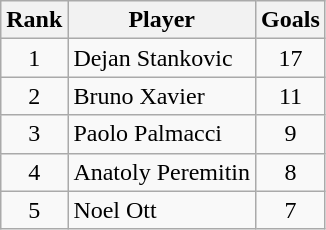<table class="wikitable sortable" style="text-align:center">
<tr>
<th>Rank</th>
<th>Player</th>
<th>Goals</th>
</tr>
<tr>
<td>1</td>
<td style="text-align:left"> Dejan Stankovic</td>
<td>17</td>
</tr>
<tr>
<td>2</td>
<td style="text-align:left"> Bruno Xavier</td>
<td>11</td>
</tr>
<tr>
<td>3</td>
<td style="text-align:left"> Paolo Palmacci</td>
<td>9</td>
</tr>
<tr>
<td>4</td>
<td style="text-align:left"> Anatoly Peremitin</td>
<td>8</td>
</tr>
<tr>
<td>5</td>
<td style="text-align:left"> Noel Ott</td>
<td>7</td>
</tr>
</table>
